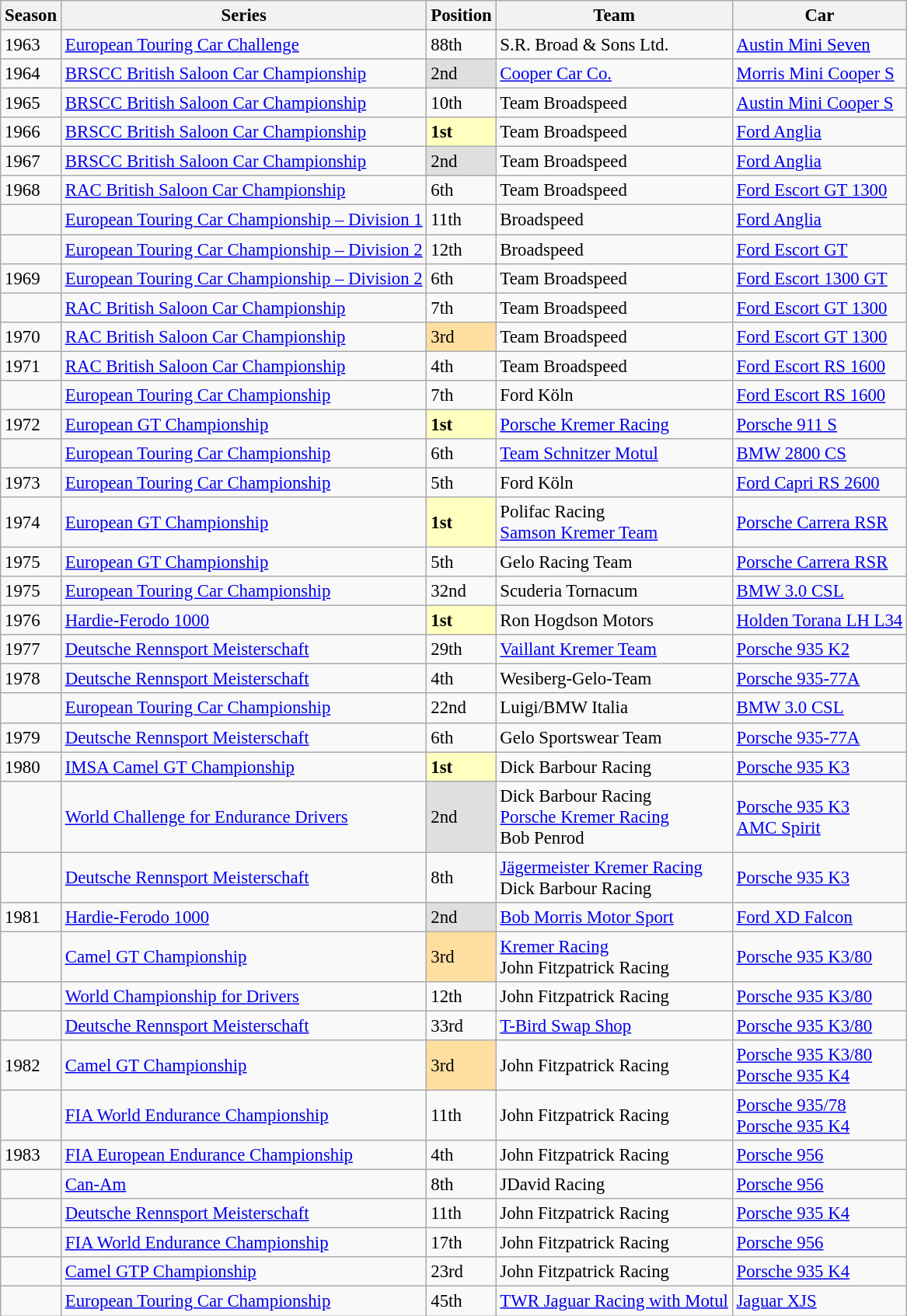<table class="wikitable" style="font-size: 95%;">
<tr>
<th>Season</th>
<th>Series</th>
<th>Position</th>
<th>Team</th>
<th>Car</th>
</tr>
<tr>
<td>1963</td>
<td><a href='#'>European Touring Car Challenge</a>  </td>
<td>88th</td>
<td>S.R. Broad & Sons Ltd.</td>
<td><a href='#'>Austin Mini Seven</a></td>
</tr>
<tr>
<td>1964</td>
<td><a href='#'>BRSCC British Saloon Car Championship</a>  </td>
<td style="background:#dfdfdf;">2nd</td>
<td><a href='#'>Cooper Car Co.</a></td>
<td><a href='#'>Morris Mini Cooper S</a></td>
</tr>
<tr>
<td>1965</td>
<td><a href='#'>BRSCC British Saloon Car Championship</a>  </td>
<td>10th</td>
<td>Team Broadspeed</td>
<td><a href='#'>Austin Mini Cooper S</a></td>
</tr>
<tr>
<td>1966</td>
<td><a href='#'>BRSCC British Saloon Car Championship</a>  </td>
<td style="background:#ffffbf;"><strong>1st</strong></td>
<td>Team Broadspeed</td>
<td><a href='#'>Ford Anglia</a></td>
</tr>
<tr>
<td>1967</td>
<td><a href='#'>BRSCC British Saloon Car Championship</a>  </td>
<td style="background:#dfdfdf;">2nd</td>
<td>Team Broadspeed</td>
<td><a href='#'>Ford Anglia</a></td>
</tr>
<tr>
<td>1968</td>
<td><a href='#'>RAC British Saloon Car Championship</a>  </td>
<td>6th</td>
<td>Team Broadspeed</td>
<td><a href='#'>Ford Escort GT 1300</a></td>
</tr>
<tr>
<td></td>
<td><a href='#'>European Touring Car Championship – Division 1</a>  </td>
<td>11th</td>
<td>Broadspeed</td>
<td><a href='#'>Ford Anglia</a></td>
</tr>
<tr>
<td></td>
<td><a href='#'>European Touring Car Championship – Division 2</a>  </td>
<td>12th</td>
<td>Broadspeed</td>
<td><a href='#'>Ford Escort GT</a></td>
</tr>
<tr>
<td>1969</td>
<td><a href='#'>European Touring Car Championship – Division 2</a>  </td>
<td>6th</td>
<td>Team Broadspeed</td>
<td><a href='#'>Ford Escort 1300 GT</a></td>
</tr>
<tr>
<td></td>
<td><a href='#'>RAC British Saloon Car Championship</a>  </td>
<td>7th</td>
<td>Team Broadspeed</td>
<td><a href='#'>Ford Escort GT 1300</a></td>
</tr>
<tr>
<td>1970</td>
<td><a href='#'>RAC British Saloon Car Championship</a>  </td>
<td style="background:#ffdf9f;">3rd</td>
<td>Team Broadspeed</td>
<td><a href='#'>Ford Escort GT 1300</a></td>
</tr>
<tr>
<td>1971</td>
<td><a href='#'>RAC British Saloon Car Championship</a>  </td>
<td>4th</td>
<td>Team Broadspeed</td>
<td><a href='#'>Ford Escort RS 1600</a></td>
</tr>
<tr>
<td></td>
<td><a href='#'>European Touring Car Championship</a>  </td>
<td>7th</td>
<td>Ford Köln</td>
<td><a href='#'>Ford Escort RS 1600</a></td>
</tr>
<tr>
<td>1972</td>
<td><a href='#'>European GT Championship</a>  </td>
<td style="background:#ffffbf;"><strong>1st</strong></td>
<td><a href='#'>Porsche Kremer Racing</a></td>
<td><a href='#'>Porsche 911 S</a></td>
</tr>
<tr>
<td></td>
<td><a href='#'>European Touring Car Championship</a>  </td>
<td>6th</td>
<td><a href='#'>Team Schnitzer Motul</a></td>
<td><a href='#'>BMW 2800 CS</a></td>
</tr>
<tr>
<td>1973</td>
<td><a href='#'>European Touring Car Championship</a>  </td>
<td>5th</td>
<td>Ford Köln</td>
<td><a href='#'>Ford Capri RS 2600</a></td>
</tr>
<tr>
<td>1974</td>
<td><a href='#'>European GT Championship</a>  </td>
<td style="background:#ffffbf;"><strong>1st</strong></td>
<td>Polifac Racing<br><a href='#'>Samson Kremer Team</a></td>
<td><a href='#'>Porsche Carrera RSR</a></td>
</tr>
<tr>
<td>1975</td>
<td><a href='#'>European GT Championship</a>  </td>
<td>5th</td>
<td>Gelo Racing Team</td>
<td><a href='#'>Porsche Carrera RSR</a></td>
</tr>
<tr>
<td>1975</td>
<td><a href='#'>European Touring Car Championship</a>  </td>
<td>32nd</td>
<td>Scuderia Tornacum</td>
<td><a href='#'>BMW 3.0 CSL</a></td>
</tr>
<tr>
<td>1976</td>
<td><a href='#'>Hardie-Ferodo 1000</a>  </td>
<td style="background:#ffffbf;"><strong>1st</strong></td>
<td>Ron Hogdson Motors</td>
<td><a href='#'>Holden Torana LH L34</a></td>
</tr>
<tr>
<td>1977</td>
<td><a href='#'>Deutsche Rennsport Meisterschaft</a>  </td>
<td>29th</td>
<td><a href='#'>Vaillant Kremer Team</a></td>
<td><a href='#'>Porsche 935 K2</a></td>
</tr>
<tr>
<td>1978</td>
<td><a href='#'>Deutsche Rennsport Meisterschaft</a>  </td>
<td>4th</td>
<td>Wesiberg-Gelo-Team</td>
<td><a href='#'>Porsche 935-77A</a></td>
</tr>
<tr>
<td></td>
<td><a href='#'>European Touring Car Championship</a>  </td>
<td>22nd</td>
<td>Luigi/BMW Italia</td>
<td><a href='#'>BMW 3.0 CSL</a></td>
</tr>
<tr>
<td>1979</td>
<td><a href='#'>Deutsche Rennsport Meisterschaft</a>  </td>
<td>6th</td>
<td>Gelo Sportswear Team</td>
<td><a href='#'>Porsche 935-77A</a></td>
</tr>
<tr>
<td>1980</td>
<td><a href='#'>IMSA Camel GT Championship</a></td>
<td style="background:#ffffbf;"><strong>1st</strong></td>
<td>Dick Barbour Racing</td>
<td><a href='#'>Porsche 935 K3</a></td>
</tr>
<tr>
<td></td>
<td><a href='#'>World Challenge for Endurance Drivers</a>  </td>
<td style="background:#dfdfdf;">2nd</td>
<td>Dick Barbour Racing<br><a href='#'>Porsche Kremer Racing</a><br>Bob Penrod</td>
<td><a href='#'>Porsche 935 K3</a><br><a href='#'>AMC Spirit</a></td>
</tr>
<tr>
<td></td>
<td><a href='#'>Deutsche Rennsport Meisterschaft</a>  </td>
<td>8th</td>
<td><a href='#'>Jägermeister Kremer Racing</a><br>Dick Barbour Racing</td>
<td><a href='#'>Porsche 935 K3</a></td>
</tr>
<tr>
<td>1981</td>
<td><a href='#'>Hardie-Ferodo 1000</a>  </td>
<td style="background:#dfdfdf;">2nd</td>
<td><a href='#'>Bob Morris Motor Sport</a></td>
<td><a href='#'>Ford XD Falcon</a></td>
</tr>
<tr>
<td></td>
<td><a href='#'>Camel GT Championship</a></td>
<td style="background:#ffdf9f;">3rd</td>
<td><a href='#'>Kremer Racing</a><br>John Fitzpatrick Racing</td>
<td><a href='#'>Porsche 935 K3/80</a></td>
</tr>
<tr>
<td></td>
<td><a href='#'>World Championship for Drivers</a>  </td>
<td>12th</td>
<td>John Fitzpatrick Racing</td>
<td><a href='#'>Porsche 935 K3/80</a></td>
</tr>
<tr>
<td></td>
<td><a href='#'>Deutsche Rennsport Meisterschaft</a>  </td>
<td>33rd</td>
<td><a href='#'>T-Bird Swap Shop</a></td>
<td><a href='#'>Porsche 935 K3/80</a></td>
</tr>
<tr>
<td>1982</td>
<td><a href='#'>Camel GT Championship</a></td>
<td style="background:#ffdf9f;">3rd</td>
<td>John Fitzpatrick Racing</td>
<td><a href='#'>Porsche 935 K3/80</a><br><a href='#'>Porsche 935 K4</a></td>
</tr>
<tr>
<td></td>
<td><a href='#'>FIA World Endurance Championship</a></td>
<td>11th</td>
<td>John Fitzpatrick Racing</td>
<td><a href='#'>Porsche 935/78</a><br><a href='#'>Porsche 935 K4</a></td>
</tr>
<tr>
<td>1983</td>
<td><a href='#'>FIA European Endurance Championship</a></td>
<td>4th</td>
<td>John Fitzpatrick Racing</td>
<td><a href='#'>Porsche 956</a></td>
</tr>
<tr>
<td></td>
<td><a href='#'>Can-Am</a></td>
<td>8th</td>
<td>JDavid Racing</td>
<td><a href='#'>Porsche 956</a></td>
</tr>
<tr>
<td></td>
<td><a href='#'>Deutsche Rennsport Meisterschaft</a>  </td>
<td>11th</td>
<td>John Fitzpatrick Racing</td>
<td><a href='#'>Porsche 935 K4</a></td>
</tr>
<tr>
<td></td>
<td><a href='#'>FIA World Endurance Championship</a></td>
<td>17th</td>
<td>John Fitzpatrick Racing</td>
<td><a href='#'>Porsche 956</a></td>
</tr>
<tr>
<td></td>
<td><a href='#'>Camel GTP Championship</a></td>
<td>23rd</td>
<td>John Fitzpatrick Racing</td>
<td><a href='#'>Porsche 935 K4</a></td>
</tr>
<tr>
<td></td>
<td><a href='#'>European Touring Car Championship</a>  </td>
<td>45th</td>
<td><a href='#'>TWR Jaguar Racing with Motul</a></td>
<td><a href='#'>Jaguar XJS</a></td>
</tr>
</table>
